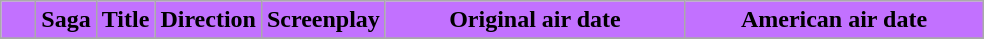<table class="wikitable plainrowheaders wikiepisodetable">
<tr>
<th style="width:1em; background: #C271FF;"></th>
<th style="width:1em; background: #C271FF;">Saga </th>
<th style="background: #C271FF;">Title</th>
<th style="background: #C271FF;">Direction</th>
<th style="background: #C271FF;">Screenplay</th>
<th style="width:12em; background: #C271FF;">Original air date</th>
<th style="width:12em; background: #C271FF;">American air date</th>
</tr>
<tr>
</tr>
</table>
